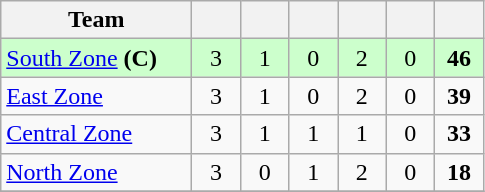<table class="wikitable" style="text-align:center">
<tr>
<th style="width:120px">Team</th>
<th style="width:25px"></th>
<th style="width:25px"></th>
<th style="width:25px"></th>
<th style="width:25px"></th>
<th style="width:25px"></th>
<th style="width:25px"></th>
</tr>
<tr style="background:#cfc;">
<td style="text-align:left"><a href='#'>South Zone</a> <strong>(C)</strong></td>
<td>3</td>
<td>1</td>
<td>0</td>
<td>2</td>
<td>0</td>
<td><strong>46</strong></td>
</tr>
<tr>
<td style="text-align:left"><a href='#'>East Zone</a></td>
<td>3</td>
<td>1</td>
<td>0</td>
<td>2</td>
<td>0</td>
<td><strong>39</strong></td>
</tr>
<tr>
<td style="text-align:left"><a href='#'>Central Zone</a></td>
<td>3</td>
<td>1</td>
<td>1</td>
<td>1</td>
<td>0</td>
<td><strong>33</strong></td>
</tr>
<tr>
<td style="text-align:left"><a href='#'>North Zone</a></td>
<td>3</td>
<td>0</td>
<td>1</td>
<td>2</td>
<td>0</td>
<td><strong>18</strong></td>
</tr>
<tr>
</tr>
</table>
